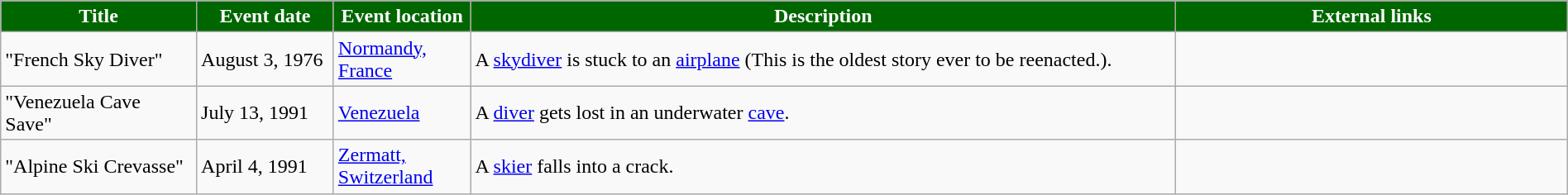<table class="wikitable" style="width: 100%;">
<tr>
<th style="background: #006600; color: #FFFFFF; width: 10%;">Title</th>
<th style="background: #006600; color: #FFFFFF; width: 7%;">Event date</th>
<th style="background: #006600; color: #FFFFFF; width: 7%;">Event location</th>
<th style="background: #006600; color: #FFFFFF; width: 36%;">Description</th>
<th style="background: #006600; color: #FFFFFF; width: 20%;">External links</th>
</tr>
<tr>
<td>"French Sky Diver"</td>
<td>August 3, 1976</td>
<td><a href='#'>Normandy, France</a></td>
<td>A <a href='#'>skydiver</a> is stuck to an <a href='#'>airplane</a> (This is the oldest story ever to be reenacted.).</td>
<td></td>
</tr>
<tr>
<td>"Venezuela Cave Save"</td>
<td>July 13, 1991</td>
<td><a href='#'>Venezuela</a></td>
<td>A <a href='#'>diver</a> gets lost in an underwater <a href='#'>cave</a>.</td>
<td></td>
</tr>
<tr>
<td>"Alpine Ski Crevasse"</td>
<td>April 4, 1991</td>
<td><a href='#'>Zermatt, Switzerland</a></td>
<td>A <a href='#'>skier</a> falls into a crack.</td>
<td></td>
</tr>
</table>
